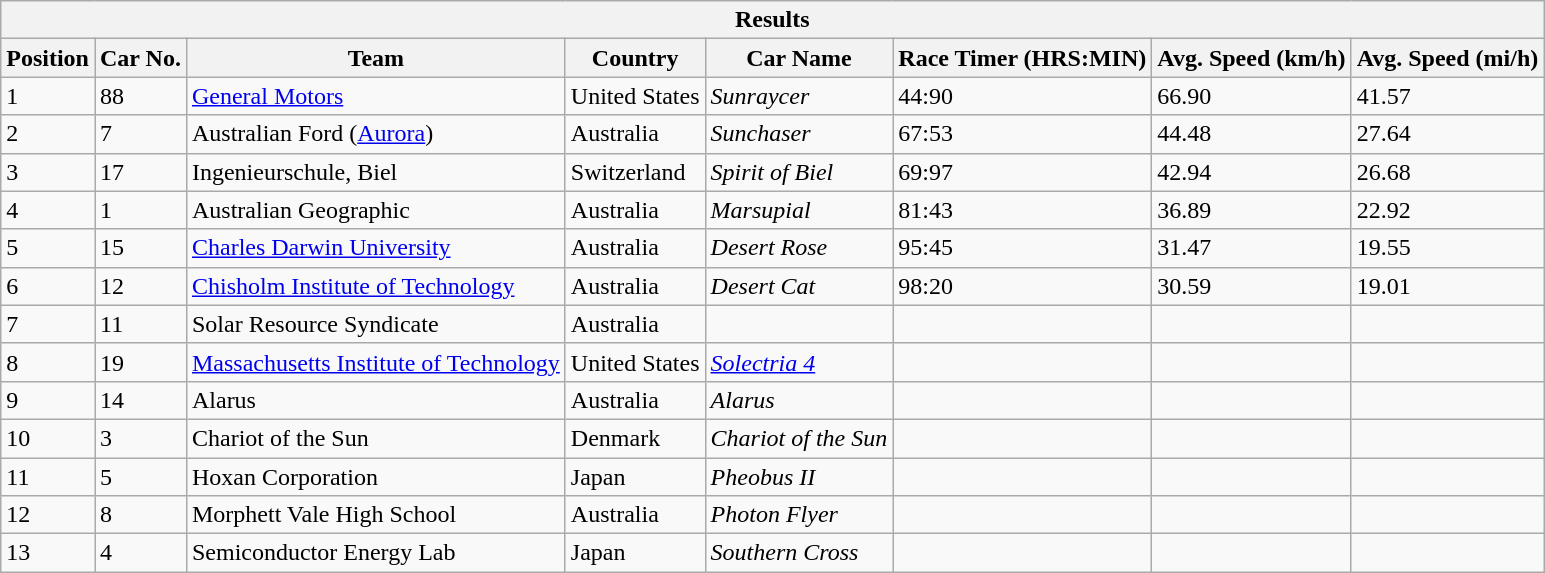<table class="wikitable collapsible collapsed" style="min-width:50em;">
<tr>
<th colspan=8>Results</th>
</tr>
<tr>
<th>Position</th>
<th>Car No.</th>
<th>Team</th>
<th>Country</th>
<th>Car Name</th>
<th>Race Timer (HRS:MIN)</th>
<th>Avg. Speed (km/h)</th>
<th>Avg. Speed (mi/h)</th>
</tr>
<tr>
<td>1</td>
<td>88</td>
<td><a href='#'>General Motors</a></td>
<td>United States</td>
<td><em>Sunraycer</em></td>
<td>44:90</td>
<td>66.90</td>
<td>41.57</td>
</tr>
<tr>
<td>2</td>
<td>7</td>
<td>Australian Ford (<a href='#'>Aurora</a>)</td>
<td>Australia</td>
<td><em>Sunchaser</em></td>
<td>67:53</td>
<td>44.48</td>
<td>27.64</td>
</tr>
<tr>
<td>3</td>
<td>17</td>
<td>Ingenieurschule, Biel</td>
<td>Switzerland</td>
<td><em>Spirit of Biel</em></td>
<td>69:97</td>
<td>42.94</td>
<td>26.68</td>
</tr>
<tr>
<td>4</td>
<td>1</td>
<td>Australian Geographic</td>
<td>Australia</td>
<td><em>Marsupial</em></td>
<td>81:43</td>
<td>36.89</td>
<td>22.92</td>
</tr>
<tr>
<td>5</td>
<td>15</td>
<td><a href='#'>Charles Darwin University</a></td>
<td>Australia</td>
<td><em>Desert Rose</em></td>
<td>95:45</td>
<td>31.47</td>
<td>19.55</td>
</tr>
<tr>
<td>6</td>
<td>12</td>
<td><a href='#'>Chisholm Institute of Technology</a></td>
<td>Australia</td>
<td><em>Desert Cat</em></td>
<td>98:20</td>
<td>30.59</td>
<td>19.01</td>
</tr>
<tr>
<td>7</td>
<td>11</td>
<td>Solar Resource Syndicate</td>
<td>Australia</td>
<td></td>
<td></td>
<td></td>
<td></td>
</tr>
<tr>
<td>8</td>
<td>19</td>
<td><a href='#'>Massachusetts Institute of Technology</a></td>
<td>United States</td>
<td><a href='#'><em>Solectria 4</em></a></td>
<td></td>
<td></td>
<td></td>
</tr>
<tr>
<td>9</td>
<td>14</td>
<td>Alarus</td>
<td>Australia</td>
<td><em>Alarus</em></td>
<td></td>
<td></td>
<td></td>
</tr>
<tr>
<td>10</td>
<td>3</td>
<td>Chariot of the Sun</td>
<td>Denmark</td>
<td><em>Chariot of the Sun</em></td>
<td></td>
<td></td>
<td></td>
</tr>
<tr>
<td>11</td>
<td>5</td>
<td>Hoxan Corporation</td>
<td>Japan</td>
<td><em>Pheobus II</em></td>
<td></td>
<td></td>
<td></td>
</tr>
<tr>
<td>12</td>
<td>8</td>
<td>Morphett Vale High School</td>
<td>Australia</td>
<td><em>Photon Flyer</em></td>
<td></td>
<td></td>
<td></td>
</tr>
<tr>
<td>13</td>
<td>4</td>
<td>Semiconductor Energy Lab</td>
<td>Japan</td>
<td><em>Southern Cross</em></td>
<td></td>
<td></td>
<td></td>
</tr>
</table>
